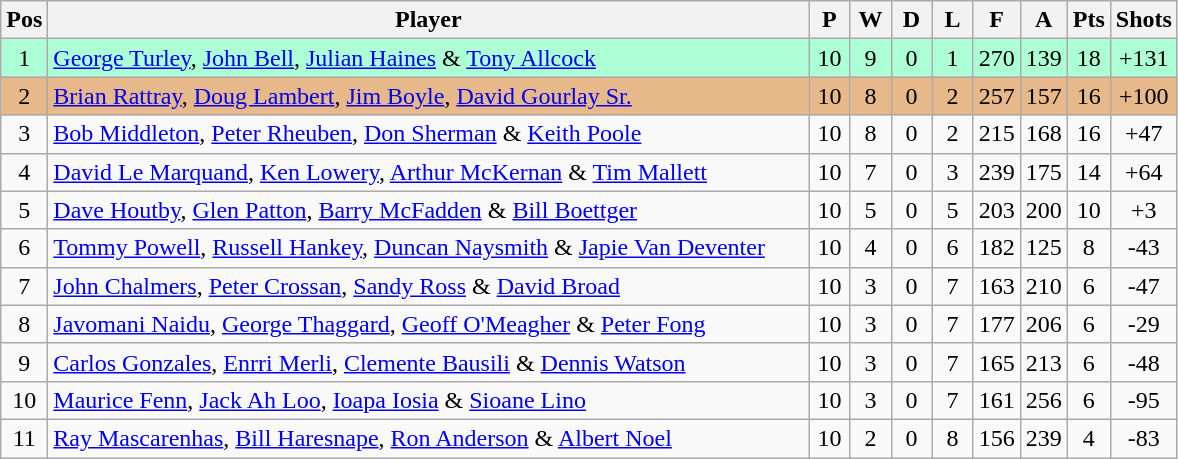<table class="wikitable" style="font-size: 100%">
<tr>
<th width=20>Pos</th>
<th width=500>Player</th>
<th width=20>P</th>
<th width=20>W</th>
<th width=20>D</th>
<th width=20>L</th>
<th width=20>F</th>
<th width=20>A</th>
<th width=20>Pts</th>
<th width=20>Shots</th>
</tr>
<tr align=center style="background: #ADFFD6;">
<td>1</td>
<td align="left"> <a href='#'>George Turley</a>, <a href='#'>John Bell</a>, <a href='#'>Julian Haines</a> & <a href='#'>Tony Allcock</a></td>
<td>10</td>
<td>9</td>
<td>0</td>
<td>1</td>
<td>270</td>
<td>139</td>
<td>18</td>
<td>+131</td>
</tr>
<tr align=center style="background: #E6B88A;">
<td>2</td>
<td align="left"> <a href='#'>Brian Rattray</a>, <a href='#'>Doug Lambert</a>, <a href='#'>Jim Boyle</a>, <a href='#'>David Gourlay Sr.</a></td>
<td>10</td>
<td>8</td>
<td>0</td>
<td>2</td>
<td>257</td>
<td>157</td>
<td>16</td>
<td>+100</td>
</tr>
<tr align=center>
<td>3</td>
<td align="left"> <a href='#'>Bob Middleton</a>, <a href='#'>Peter Rheuben</a>, <a href='#'>Don Sherman</a> & <a href='#'>Keith Poole</a></td>
<td>10</td>
<td>8</td>
<td>0</td>
<td>2</td>
<td>215</td>
<td>168</td>
<td>16</td>
<td>+47</td>
</tr>
<tr align=center>
<td>4</td>
<td align="left"> <a href='#'>David Le Marquand</a>, <a href='#'>Ken Lowery</a>, <a href='#'>Arthur McKernan</a> & <a href='#'>Tim Mallett</a></td>
<td>10</td>
<td>7</td>
<td>0</td>
<td>3</td>
<td>239</td>
<td>175</td>
<td>14</td>
<td>+64</td>
</tr>
<tr align=center>
<td>5</td>
<td align="left"> <a href='#'>Dave Houtby</a>, <a href='#'>Glen Patton</a>, <a href='#'>Barry McFadden</a> & <a href='#'>Bill Boettger</a></td>
<td>10</td>
<td>5</td>
<td>0</td>
<td>5</td>
<td>203</td>
<td>200</td>
<td>10</td>
<td>+3</td>
</tr>
<tr align=center>
<td>6</td>
<td align="left"> <a href='#'>Tommy Powell</a>, <a href='#'>Russell Hankey</a>, <a href='#'>Duncan Naysmith</a> & <a href='#'>Japie Van Deventer</a></td>
<td>10</td>
<td>4</td>
<td>0</td>
<td>6</td>
<td>182</td>
<td>125</td>
<td>8</td>
<td>-43</td>
</tr>
<tr align=center>
<td>7</td>
<td align="left"> <a href='#'>John Chalmers</a>, <a href='#'>Peter Crossan</a>, <a href='#'>Sandy Ross</a> & <a href='#'>David Broad</a></td>
<td>10</td>
<td>3</td>
<td>0</td>
<td>7</td>
<td>163</td>
<td>210</td>
<td>6</td>
<td>-47</td>
</tr>
<tr align=center>
<td>8</td>
<td align="left"> <a href='#'>Javomani Naidu</a>, <a href='#'>George Thaggard</a>, <a href='#'>Geoff O'Meagher</a> & <a href='#'>Peter Fong</a></td>
<td>10</td>
<td>3</td>
<td>0</td>
<td>7</td>
<td>177</td>
<td>206</td>
<td>6</td>
<td>-29</td>
</tr>
<tr align=center>
<td>9</td>
<td align="left"> <a href='#'>Carlos Gonzales</a>, <a href='#'>Enrri Merli</a>, <a href='#'>Clemente Bausili</a> & <a href='#'>Dennis Watson</a></td>
<td>10</td>
<td>3</td>
<td>0</td>
<td>7</td>
<td>165</td>
<td>213</td>
<td>6</td>
<td>-48</td>
</tr>
<tr align=center>
<td>10</td>
<td align="left"> <a href='#'>Maurice Fenn</a>, <a href='#'>Jack Ah Loo</a>, <a href='#'>Ioapa Iosia</a> & <a href='#'>Sioane Lino</a></td>
<td>10</td>
<td>3</td>
<td>0</td>
<td>7</td>
<td>161</td>
<td>256</td>
<td>6</td>
<td>-95</td>
</tr>
<tr align=center>
<td>11</td>
<td align="left"> <a href='#'>Ray Mascarenhas</a>, <a href='#'>Bill Haresnape</a>, <a href='#'>Ron Anderson</a> & <a href='#'>Albert Noel</a></td>
<td>10</td>
<td>2</td>
<td>0</td>
<td>8</td>
<td>156</td>
<td>239</td>
<td>4</td>
<td>-83</td>
</tr>
</table>
